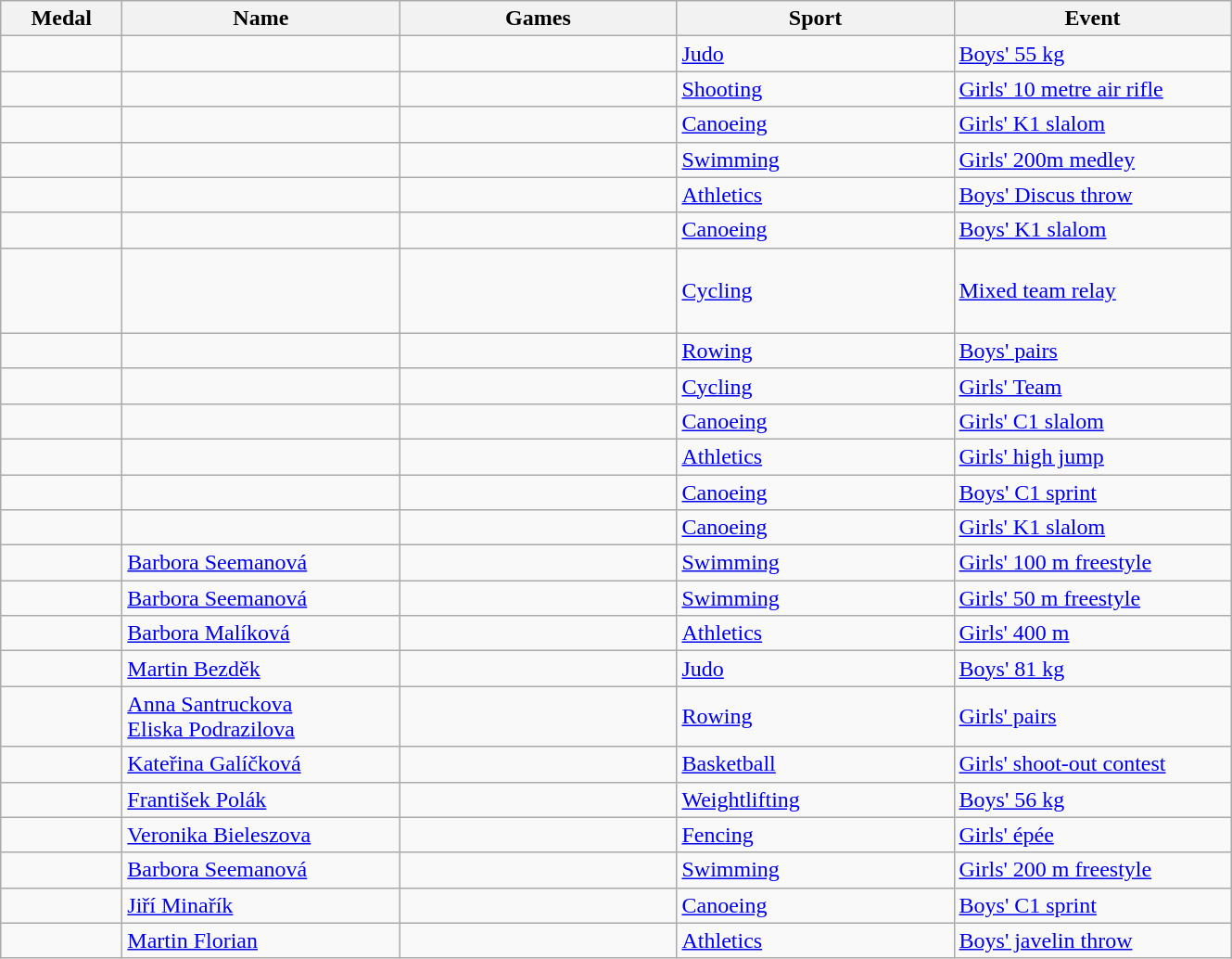<table class="wikitable sortable">
<tr>
<th style="width:5em">Medal</th>
<th style="width:12em">Name</th>
<th style="width:12em">Games</th>
<th style="width:12em">Sport</th>
<th style="width:12em">Event</th>
</tr>
<tr>
<td></td>
<td></td>
<td></td>
<td> <a href='#'>Judo</a></td>
<td><a href='#'>Boys' 55 kg</a></td>
</tr>
<tr>
<td></td>
<td></td>
<td></td>
<td> <a href='#'>Shooting</a></td>
<td><a href='#'>Girls' 10 metre air rifle</a></td>
</tr>
<tr>
<td></td>
<td></td>
<td></td>
<td> <a href='#'>Canoeing</a></td>
<td><a href='#'>Girls' K1 slalom</a></td>
</tr>
<tr>
<td></td>
<td></td>
<td></td>
<td> <a href='#'>Swimming</a></td>
<td><a href='#'>Girls' 200m medley</a></td>
</tr>
<tr>
<td></td>
<td></td>
<td></td>
<td> <a href='#'>Athletics</a></td>
<td><a href='#'>Boys' Discus throw</a></td>
</tr>
<tr>
<td></td>
<td></td>
<td></td>
<td> <a href='#'>Canoeing</a></td>
<td><a href='#'>Boys' K1 slalom</a></td>
</tr>
<tr>
<td></td>
<td><br><br><br></td>
<td></td>
<td> <a href='#'>Cycling</a></td>
<td><a href='#'>Mixed team relay</a></td>
</tr>
<tr>
<td></td>
<td><br></td>
<td></td>
<td> <a href='#'>Rowing</a></td>
<td><a href='#'>Boys' pairs</a></td>
</tr>
<tr>
<td></td>
<td><br></td>
<td></td>
<td> <a href='#'>Cycling</a></td>
<td><a href='#'>Girls' Team</a></td>
</tr>
<tr>
<td></td>
<td></td>
<td></td>
<td> <a href='#'>Canoeing</a></td>
<td><a href='#'>Girls' C1 slalom</a></td>
</tr>
<tr>
<td></td>
<td></td>
<td></td>
<td> <a href='#'>Athletics</a></td>
<td><a href='#'>Girls' high jump</a></td>
</tr>
<tr>
<td></td>
<td></td>
<td></td>
<td> <a href='#'>Canoeing</a></td>
<td><a href='#'>Boys' C1 sprint</a></td>
</tr>
<tr>
<td></td>
<td></td>
<td></td>
<td> <a href='#'>Canoeing</a></td>
<td><a href='#'>Girls' K1 slalom</a></td>
</tr>
<tr>
<td></td>
<td><a href='#'>Barbora Seemanová</a></td>
<td></td>
<td> <a href='#'>Swimming</a></td>
<td><a href='#'>Girls' 100 m freestyle</a></td>
</tr>
<tr>
<td></td>
<td><a href='#'>Barbora Seemanová</a></td>
<td></td>
<td> <a href='#'>Swimming</a></td>
<td><a href='#'>Girls' 50 m freestyle</a></td>
</tr>
<tr>
<td></td>
<td><a href='#'>Barbora Malíková</a></td>
<td></td>
<td> <a href='#'>Athletics</a></td>
<td><a href='#'>Girls' 400 m</a></td>
</tr>
<tr>
<td></td>
<td><a href='#'>Martin Bezděk</a></td>
<td></td>
<td> <a href='#'>Judo</a></td>
<td><a href='#'>Boys' 81 kg</a></td>
</tr>
<tr>
<td></td>
<td><a href='#'>Anna Santruckova</a><br><a href='#'>Eliska Podrazilova</a></td>
<td></td>
<td> <a href='#'>Rowing</a></td>
<td><a href='#'>Girls' pairs</a></td>
</tr>
<tr>
<td></td>
<td><a href='#'>Kateřina Galíčková</a></td>
<td></td>
<td> <a href='#'>Basketball</a></td>
<td><a href='#'>Girls' shoot-out contest</a></td>
</tr>
<tr>
<td></td>
<td><a href='#'>František Polák</a></td>
<td></td>
<td> <a href='#'>Weightlifting</a></td>
<td><a href='#'>Boys' 56 kg</a></td>
</tr>
<tr>
<td></td>
<td><a href='#'>Veronika Bieleszova</a></td>
<td></td>
<td> <a href='#'>Fencing</a></td>
<td><a href='#'>Girls' épée</a></td>
</tr>
<tr>
<td></td>
<td><a href='#'>Barbora Seemanová</a></td>
<td></td>
<td> <a href='#'>Swimming</a></td>
<td><a href='#'>Girls' 200 m freestyle</a></td>
</tr>
<tr>
<td></td>
<td><a href='#'>Jiří Minařík</a></td>
<td></td>
<td> <a href='#'>Canoeing</a></td>
<td><a href='#'>Boys' C1 sprint</a></td>
</tr>
<tr>
<td></td>
<td><a href='#'>Martin Florian</a></td>
<td></td>
<td> <a href='#'>Athletics</a></td>
<td><a href='#'>Boys' javelin throw</a></td>
</tr>
</table>
